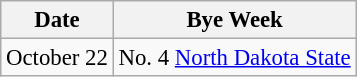<table class="wikitable" style="font-size:95%;">
<tr>
<th>Date</th>
<th colspan="4">Bye Week</th>
</tr>
<tr>
<td>October 22</td>
<td>No. 4 <a href='#'>North Dakota State</a></td>
</tr>
</table>
